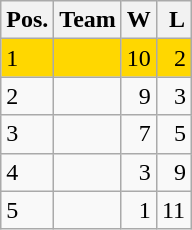<table class="wikitable" border="1">
<tr>
<th>Pos.</th>
<th>Team</th>
<th>W</th>
<th> L</th>
</tr>
<tr style="background:gold;">
<td>1</td>
<td></td>
<td>10</td>
<td>  2</td>
</tr>
<tr>
<td>2</td>
<td>  </td>
<td>  9</td>
<td>  3</td>
</tr>
<tr>
<td>3</td>
<td></td>
<td>  7</td>
<td>  5</td>
</tr>
<tr>
<td>4</td>
<td></td>
<td>  3</td>
<td>  9</td>
</tr>
<tr>
<td>5</td>
<td></td>
<td>  1</td>
<td>11</td>
</tr>
</table>
